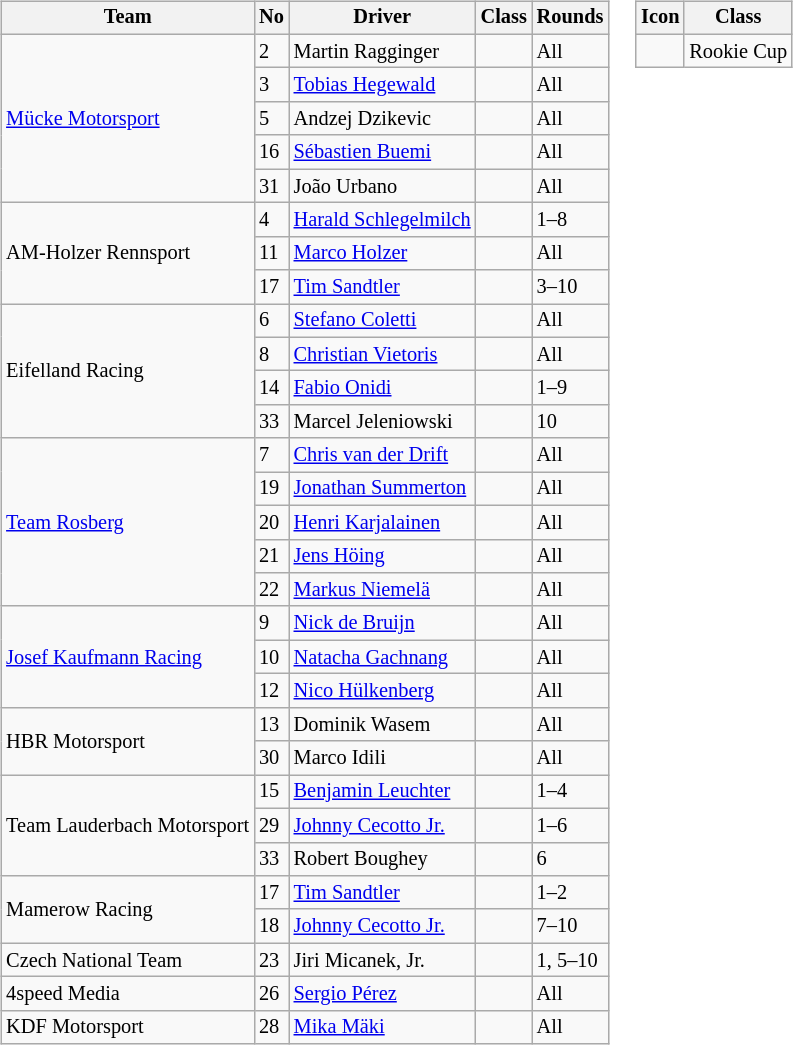<table>
<tr>
<td><br><table class="wikitable" style="font-size: 85%;">
<tr>
<th>Team</th>
<th>No</th>
<th>Driver</th>
<th>Class</th>
<th>Rounds</th>
</tr>
<tr>
<td rowspan=5> <a href='#'>Mücke Motorsport</a></td>
<td>2</td>
<td> Martin Ragginger</td>
<td align=center></td>
<td>All</td>
</tr>
<tr>
<td>3</td>
<td> <a href='#'>Tobias Hegewald</a></td>
<td align=center></td>
<td>All</td>
</tr>
<tr>
<td>5</td>
<td> Andzej Dzikevic</td>
<td></td>
<td>All</td>
</tr>
<tr>
<td>16</td>
<td> <a href='#'>Sébastien Buemi</a></td>
<td></td>
<td>All</td>
</tr>
<tr>
<td>31</td>
<td> João Urbano</td>
<td></td>
<td>All</td>
</tr>
<tr>
<td rowspan=3> AM-Holzer Rennsport</td>
<td>4</td>
<td> <a href='#'>Harald Schlegelmilch</a></td>
<td></td>
<td>1–8</td>
</tr>
<tr>
<td>11</td>
<td> <a href='#'>Marco Holzer</a></td>
<td></td>
<td>All</td>
</tr>
<tr>
<td>17</td>
<td> <a href='#'>Tim Sandtler</a></td>
<td></td>
<td>3–10</td>
</tr>
<tr>
<td rowspan=4> Eifelland Racing</td>
<td>6</td>
<td> <a href='#'>Stefano Coletti</a></td>
<td align=center></td>
<td>All</td>
</tr>
<tr>
<td>8</td>
<td> <a href='#'>Christian Vietoris</a></td>
<td align=center></td>
<td>All</td>
</tr>
<tr>
<td>14</td>
<td> <a href='#'>Fabio Onidi</a></td>
<td></td>
<td>1–9</td>
</tr>
<tr>
<td>33</td>
<td> Marcel Jeleniowski</td>
<td></td>
<td>10</td>
</tr>
<tr>
<td rowspan=5> <a href='#'>Team Rosberg</a></td>
<td>7</td>
<td> <a href='#'>Chris van der Drift</a></td>
<td></td>
<td>All</td>
</tr>
<tr>
<td>19</td>
<td> <a href='#'>Jonathan Summerton</a></td>
<td></td>
<td>All</td>
</tr>
<tr>
<td>20</td>
<td> <a href='#'>Henri Karjalainen</a></td>
<td></td>
<td>All</td>
</tr>
<tr>
<td>21</td>
<td> <a href='#'>Jens Höing</a></td>
<td align=center></td>
<td>All</td>
</tr>
<tr>
<td>22</td>
<td> <a href='#'>Markus Niemelä</a></td>
<td></td>
<td>All</td>
</tr>
<tr>
<td rowspan=3> <a href='#'>Josef Kaufmann Racing</a></td>
<td>9</td>
<td> <a href='#'>Nick de Bruijn</a></td>
<td align=center></td>
<td>All</td>
</tr>
<tr>
<td>10</td>
<td> <a href='#'>Natacha Gachnang</a></td>
<td></td>
<td>All</td>
</tr>
<tr>
<td>12</td>
<td> <a href='#'>Nico Hülkenberg</a></td>
<td align=center></td>
<td>All</td>
</tr>
<tr>
<td rowspan=2> HBR Motorsport</td>
<td>13</td>
<td> Dominik Wasem</td>
<td></td>
<td>All</td>
</tr>
<tr>
<td>30</td>
<td> Marco Idili</td>
<td align=center></td>
<td>All</td>
</tr>
<tr>
<td rowspan=3> Team Lauderbach Motorsport</td>
<td>15</td>
<td> <a href='#'>Benjamin Leuchter</a></td>
<td></td>
<td>1–4</td>
</tr>
<tr>
<td>29</td>
<td> <a href='#'>Johnny Cecotto Jr.</a></td>
<td align=center></td>
<td>1–6</td>
</tr>
<tr>
<td>33</td>
<td> Robert Boughey</td>
<td></td>
<td>6</td>
</tr>
<tr>
<td rowspan=2> Mamerow Racing</td>
<td>17</td>
<td> <a href='#'>Tim Sandtler</a></td>
<td></td>
<td>1–2</td>
</tr>
<tr>
<td>18</td>
<td> <a href='#'>Johnny Cecotto Jr.</a></td>
<td align=center></td>
<td>7–10</td>
</tr>
<tr>
<td> Czech National Team</td>
<td>23</td>
<td> Jiri Micanek, Jr.</td>
<td></td>
<td>1, 5–10</td>
</tr>
<tr>
<td> 4speed Media</td>
<td>26</td>
<td> <a href='#'>Sergio Pérez</a></td>
<td align=center></td>
<td>All</td>
</tr>
<tr>
<td> KDF Motorsport</td>
<td>28</td>
<td> <a href='#'>Mika Mäki</a></td>
<td align=center></td>
<td>All</td>
</tr>
</table>
</td>
<td valign="top"><br><table class="wikitable" style="font-size: 85%;">
<tr>
<th>Icon</th>
<th>Class</th>
</tr>
<tr>
<td align=center></td>
<td>Rookie Cup</td>
</tr>
</table>
</td>
</tr>
</table>
